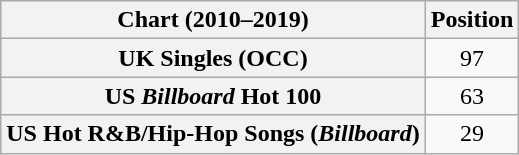<table class="wikitable sortable plainrowheaders" style="text-align:center">
<tr>
<th scope="col">Chart (2010–2019)</th>
<th scope="col">Position</th>
</tr>
<tr>
<th scope="row">UK Singles (OCC)</th>
<td>97</td>
</tr>
<tr>
<th scope="row">US <em>Billboard</em> Hot 100</th>
<td>63</td>
</tr>
<tr>
<th scope="row">US Hot R&B/Hip-Hop Songs (<em>Billboard</em>)</th>
<td>29</td>
</tr>
</table>
